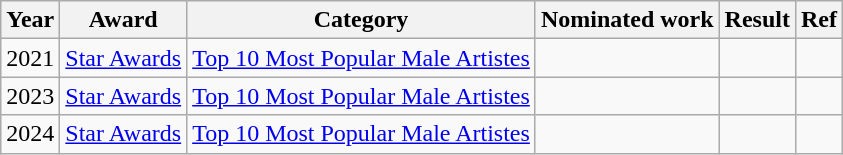<table class="wikitable sortable">
<tr>
<th>Year</th>
<th>Award</th>
<th>Category</th>
<th>Nominated work</th>
<th>Result</th>
<th class="unsortable">Ref</th>
</tr>
<tr>
<td>2021</td>
<td><a href='#'>Star Awards</a></td>
<td><a href='#'>Top 10 Most Popular Male Artistes</a></td>
<td></td>
<td></td>
<td></td>
</tr>
<tr>
<td rowspan=1>2023</td>
<td rowspan=1><a href='#'>Star Awards</a></td>
<td><a href='#'>Top 10 Most Popular Male Artistes</a></td>
<td></td>
<td></td>
<td rowspan=1></td>
</tr>
<tr>
<td>2024</td>
<td><a href='#'>Star Awards</a></td>
<td><a href='#'>Top 10 Most Popular Male Artistes</a></td>
<td></td>
<td></td>
<td></td>
</tr>
</table>
